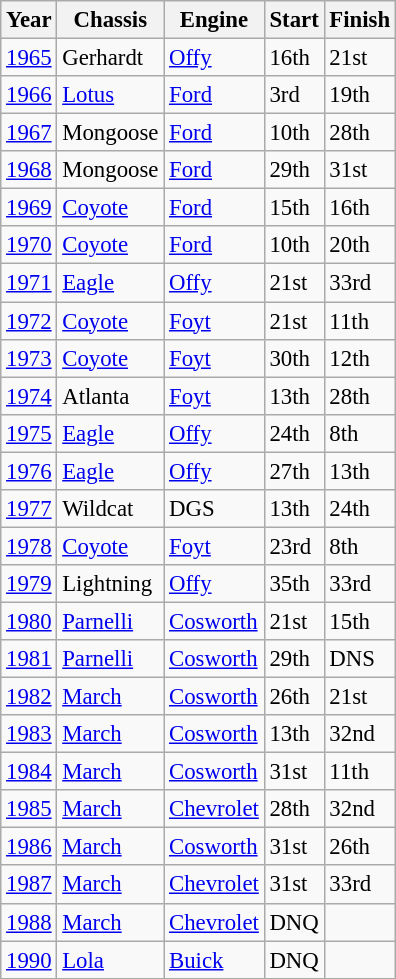<table class="wikitable" style="font-size: 95%;">
<tr>
<th>Year</th>
<th>Chassis</th>
<th>Engine</th>
<th>Start</th>
<th>Finish</th>
</tr>
<tr>
<td><a href='#'>1965</a></td>
<td>Gerhardt</td>
<td><a href='#'>Offy</a></td>
<td>16th</td>
<td>21st</td>
</tr>
<tr>
<td><a href='#'>1966</a></td>
<td><a href='#'>Lotus</a></td>
<td><a href='#'>Ford</a></td>
<td>3rd</td>
<td>19th</td>
</tr>
<tr>
<td><a href='#'>1967</a></td>
<td>Mongoose</td>
<td><a href='#'>Ford</a></td>
<td>10th</td>
<td>28th</td>
</tr>
<tr>
<td><a href='#'>1968</a></td>
<td>Mongoose</td>
<td><a href='#'>Ford</a></td>
<td>29th</td>
<td>31st</td>
</tr>
<tr>
<td><a href='#'>1969</a></td>
<td><a href='#'>Coyote</a></td>
<td><a href='#'>Ford</a></td>
<td>15th</td>
<td>16th</td>
</tr>
<tr>
<td><a href='#'>1970</a></td>
<td><a href='#'>Coyote</a></td>
<td><a href='#'>Ford</a></td>
<td>10th</td>
<td>20th</td>
</tr>
<tr>
<td><a href='#'>1971</a></td>
<td><a href='#'>Eagle</a></td>
<td><a href='#'>Offy</a></td>
<td>21st</td>
<td>33rd</td>
</tr>
<tr>
<td><a href='#'>1972</a></td>
<td><a href='#'>Coyote</a></td>
<td><a href='#'>Foyt</a></td>
<td>21st</td>
<td>11th</td>
</tr>
<tr>
<td><a href='#'>1973</a></td>
<td><a href='#'>Coyote</a></td>
<td><a href='#'>Foyt</a></td>
<td>30th</td>
<td>12th</td>
</tr>
<tr>
<td><a href='#'>1974</a></td>
<td>Atlanta</td>
<td><a href='#'>Foyt</a></td>
<td>13th</td>
<td>28th</td>
</tr>
<tr>
<td><a href='#'>1975</a></td>
<td><a href='#'>Eagle</a></td>
<td><a href='#'>Offy</a></td>
<td>24th</td>
<td>8th</td>
</tr>
<tr>
<td><a href='#'>1976</a></td>
<td><a href='#'>Eagle</a></td>
<td><a href='#'>Offy</a></td>
<td>27th</td>
<td>13th</td>
</tr>
<tr>
<td><a href='#'>1977</a></td>
<td>Wildcat</td>
<td>DGS</td>
<td>13th</td>
<td>24th</td>
</tr>
<tr>
<td><a href='#'>1978</a></td>
<td><a href='#'>Coyote</a></td>
<td><a href='#'>Foyt</a></td>
<td>23rd</td>
<td>8th</td>
</tr>
<tr>
<td><a href='#'>1979</a></td>
<td>Lightning</td>
<td><a href='#'>Offy</a></td>
<td>35th</td>
<td>33rd</td>
</tr>
<tr>
<td><a href='#'>1980</a></td>
<td><a href='#'>Parnelli</a></td>
<td><a href='#'>Cosworth</a></td>
<td>21st</td>
<td>15th</td>
</tr>
<tr>
<td><a href='#'>1981</a></td>
<td><a href='#'>Parnelli</a></td>
<td><a href='#'>Cosworth</a></td>
<td>29th</td>
<td>DNS</td>
</tr>
<tr>
<td><a href='#'>1982</a></td>
<td><a href='#'>March</a></td>
<td><a href='#'>Cosworth</a></td>
<td>26th</td>
<td>21st</td>
</tr>
<tr>
<td><a href='#'>1983</a></td>
<td><a href='#'>March</a></td>
<td><a href='#'>Cosworth</a></td>
<td>13th</td>
<td>32nd</td>
</tr>
<tr>
<td><a href='#'>1984</a></td>
<td><a href='#'>March</a></td>
<td><a href='#'>Cosworth</a></td>
<td>31st</td>
<td>11th</td>
</tr>
<tr>
<td><a href='#'>1985</a></td>
<td><a href='#'>March</a></td>
<td><a href='#'>Chevrolet</a></td>
<td>28th</td>
<td>32nd</td>
</tr>
<tr>
<td><a href='#'>1986</a></td>
<td><a href='#'>March</a></td>
<td><a href='#'>Cosworth</a></td>
<td>31st</td>
<td>26th</td>
</tr>
<tr>
<td><a href='#'>1987</a></td>
<td><a href='#'>March</a></td>
<td><a href='#'>Chevrolet</a></td>
<td>31st</td>
<td>33rd</td>
</tr>
<tr>
<td><a href='#'>1988</a></td>
<td><a href='#'>March</a></td>
<td><a href='#'>Chevrolet</a></td>
<td>DNQ</td>
<td></td>
</tr>
<tr>
<td><a href='#'>1990</a></td>
<td><a href='#'>Lola</a></td>
<td><a href='#'>Buick</a></td>
<td>DNQ</td>
<td></td>
</tr>
</table>
